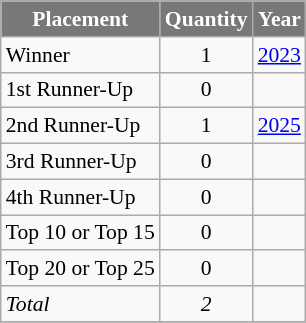<table class="wikitable"style="font-size: 90%;">
<tr>
<th style="background-color:#787878;color:#FFFFFF;">Placement</th>
<th style="background-color:#787878;color:#FFFFFF;">Quantity</th>
<th style="background-color:#787878;color:#FFFFFF;">Year</th>
</tr>
<tr>
<td>Winner</td>
<td style="text-align:center;">1</td>
<td><a href='#'>2023</a></td>
</tr>
<tr>
<td>1st Runner-Up</td>
<td style="text-align:center;">0</td>
<td></td>
</tr>
<tr>
<td>2nd Runner-Up</td>
<td style="text-align:center;">1</td>
<td><a href='#'>2025</a></td>
</tr>
<tr>
<td>3rd Runner-Up</td>
<td style="text-align:center;">0</td>
<td></td>
</tr>
<tr>
<td>4th Runner-Up</td>
<td style="text-align:center;">0</td>
<td></td>
</tr>
<tr>
<td>Top 10 or Top 15</td>
<td style="text-align:center;">0</td>
<td></td>
</tr>
<tr>
<td>Top 20 or Top 25</td>
<td style="text-align:center;">0</td>
<td></td>
</tr>
<tr>
<td><em>Total</em></td>
<td style="text-align:center;"><em>2</em></td>
<td></td>
</tr>
<tr>
</tr>
</table>
